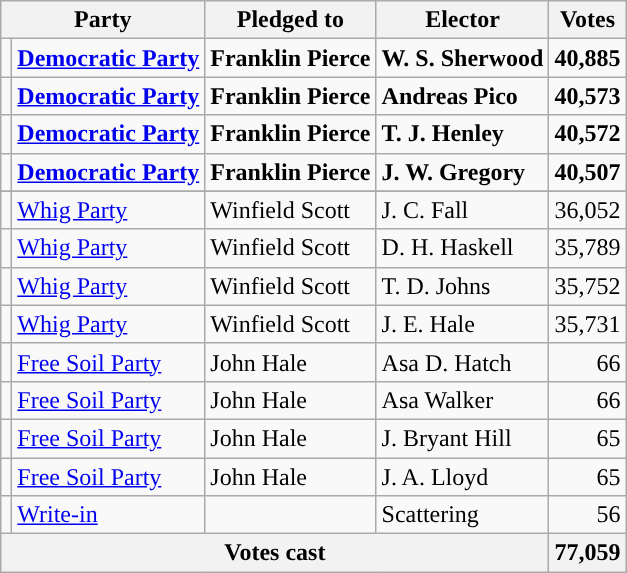<table class="wikitable">
<tr>
<th colspan=2>Party</th>
<th>Pledged to</th>
<th>Elector</th>
<th>Votes</th>
</tr>
<tr style="font-weight:bold">
<td></td>
<td><a href='#'>Democratic Party</a></td>
<td>Franklin Pierce</td>
<td>W. S. Sherwood</td>
<td align="right">40,885</td>
</tr>
<tr style="font-weight:bold">
<td></td>
<td><a href='#'>Democratic Party</a></td>
<td>Franklin Pierce</td>
<td>Andreas Pico</td>
<td align="right">40,573</td>
</tr>
<tr style="font-weight:bold">
<td></td>
<td><a href='#'>Democratic Party</a></td>
<td>Franklin Pierce</td>
<td>T. J. Henley</td>
<td align="right">40,572</td>
</tr>
<tr style="font-weight:bold">
<td></td>
<td><a href='#'>Democratic Party</a></td>
<td>Franklin Pierce</td>
<td>J. W. Gregory</td>
<td align="right">40,507</td>
</tr>
<tr style="font-weight:bold">
</tr>
<tr>
<td></td>
<td><a href='#'>Whig Party</a></td>
<td>Winfield Scott</td>
<td>J. C. Fall</td>
<td align="right">36,052</td>
</tr>
<tr>
<td></td>
<td><a href='#'>Whig Party</a></td>
<td>Winfield Scott</td>
<td>D. H. Haskell</td>
<td align="right">35,789</td>
</tr>
<tr>
<td></td>
<td><a href='#'>Whig Party</a></td>
<td>Winfield Scott</td>
<td>T. D. Johns</td>
<td align="right">35,752</td>
</tr>
<tr>
<td></td>
<td><a href='#'>Whig Party</a></td>
<td>Winfield Scott</td>
<td>J. E. Hale</td>
<td align="right">35,731</td>
</tr>
<tr>
<td></td>
<td><a href='#'>Free Soil Party</a></td>
<td>John Hale</td>
<td>Asa D. Hatch</td>
<td align="right">66</td>
</tr>
<tr>
<td></td>
<td><a href='#'>Free Soil Party</a></td>
<td>John Hale</td>
<td>Asa Walker</td>
<td align="right">66</td>
</tr>
<tr>
<td></td>
<td><a href='#'>Free Soil Party</a></td>
<td>John Hale</td>
<td>J. Bryant Hill</td>
<td align="right">65</td>
</tr>
<tr>
<td></td>
<td><a href='#'>Free Soil Party</a></td>
<td>John Hale</td>
<td>J. A. Lloyd</td>
<td align="right">65</td>
</tr>
<tr>
<td></td>
<td><a href='#'>Write-in</a></td>
<td></td>
<td>Scattering</td>
<td align="right">56</td>
</tr>
<tr>
<th colspan="4">Votes cast</th>
<th>77,059</th>
</tr>
</table>
